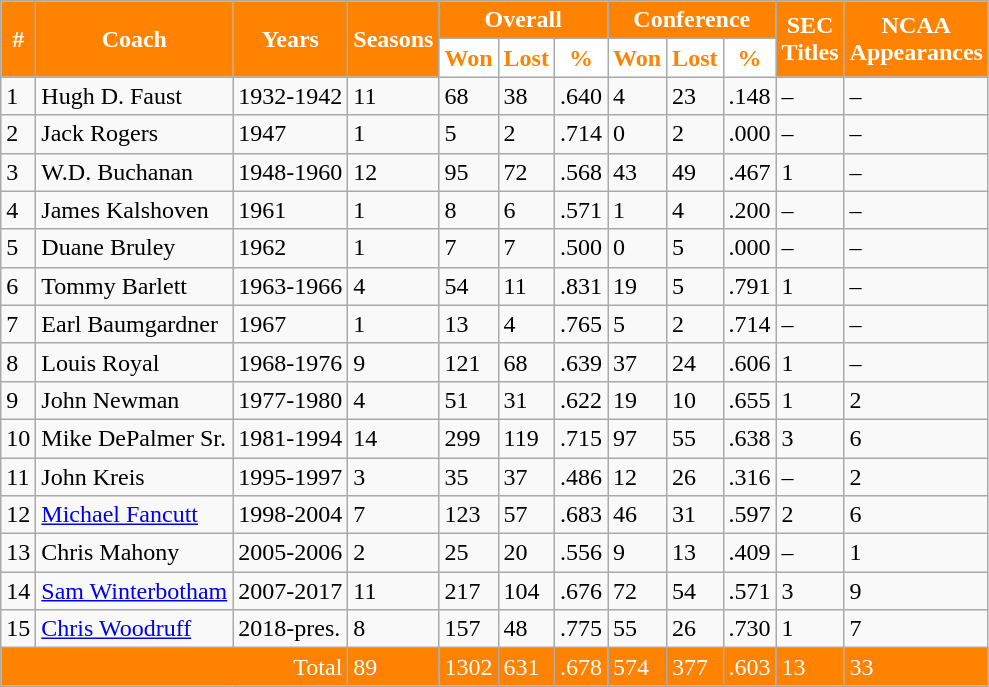<table class="wikitable">
<tr>
<td rowspan="2" style= "background: #FF8200; color:white; text-align:center"><strong>#</strong></td>
<td rowspan="2" style= "background: #FF8200; color:white; text-align:center"><strong>Coach</strong></td>
<td rowspan="2" style= "background: #FF8200; color:white; text-align:center"><strong>Years</strong></td>
<td rowspan="2" style= "background: #FF8200; color:white; text-align:center"><strong>Seasons</strong></td>
<td colspan="3" style= "background: #FF8200; color:white; text-align:center"><strong>Overall</strong></td>
<td colspan="3" style= "background: #FF8200; color:white; text-align:center"><strong>Conference</strong></td>
<td rowspan="2" style= "background: #FF8200; color:white; text-align:center"><strong>SEC</strong><br><strong>Titles</strong></td>
<td rowspan="2" style= "background: #FF8200; color:white; text-align:center"><strong>NCAA</strong><br><strong>Appearances</strong></td>
</tr>
<tr>
<th style="width:20px; background: white; color:#FF8200; text-align:center">Won</th>
<th style="width:20px; background: white; color:#FF8200; text-align:center">Lost</th>
<th style="width:20px; background: white; color:#FF8200; text-align:center">%</th>
<th style="width:20px; background: white; color:#FF8200; text-align:center">Won</th>
<th style="width:20px; background: white; color: #FF8200; text-align:center">Lost</th>
<th style="width:20px; background: white; color:#FF8200; text-align:center">%</th>
</tr>
<tr>
<td>1</td>
<td>Hugh D. Faust</td>
<td>1932-1942</td>
<td>11</td>
<td>68</td>
<td>38</td>
<td>.640</td>
<td>4</td>
<td>23</td>
<td>.148</td>
<td>–</td>
<td>–</td>
</tr>
<tr>
<td>2</td>
<td>Jack Rogers</td>
<td>1947</td>
<td>1</td>
<td>5</td>
<td>2</td>
<td>.714</td>
<td>0</td>
<td>2</td>
<td>.000</td>
<td>–</td>
<td>–</td>
</tr>
<tr>
<td>3</td>
<td>W.D. Buchanan</td>
<td>1948-1960</td>
<td>12</td>
<td>95</td>
<td>72</td>
<td>.568</td>
<td>43</td>
<td>49</td>
<td>.467</td>
<td>1</td>
<td>–</td>
</tr>
<tr>
<td>4</td>
<td>James Kalshoven</td>
<td>1961</td>
<td>1</td>
<td>8</td>
<td>6</td>
<td>.571</td>
<td>1</td>
<td>4</td>
<td>.200</td>
<td>–</td>
<td>–</td>
</tr>
<tr>
<td>5</td>
<td>Duane Bruley</td>
<td>1962</td>
<td>1</td>
<td>7</td>
<td>7</td>
<td>.500</td>
<td>0</td>
<td>5</td>
<td>.000</td>
<td>–</td>
<td>–</td>
</tr>
<tr>
<td>6</td>
<td>Tommy Barlett</td>
<td>1963-1966</td>
<td>4</td>
<td>54</td>
<td>11</td>
<td>.831</td>
<td>19</td>
<td>5</td>
<td>.791</td>
<td>1</td>
<td>–</td>
</tr>
<tr>
<td>7</td>
<td>Earl Baumgardner</td>
<td>1967</td>
<td>1</td>
<td>13</td>
<td>4</td>
<td>.765</td>
<td>5</td>
<td>2</td>
<td>.714</td>
<td>–</td>
<td>–</td>
</tr>
<tr>
<td>8</td>
<td>Louis Royal</td>
<td>1968-1976</td>
<td>9</td>
<td>121</td>
<td>68</td>
<td>.639</td>
<td>37</td>
<td>24</td>
<td>.606</td>
<td>1</td>
<td>–</td>
</tr>
<tr>
<td>9</td>
<td>John Newman</td>
<td>1977-1980</td>
<td>4</td>
<td>51</td>
<td>31</td>
<td>.622</td>
<td>19</td>
<td>10</td>
<td>.655</td>
<td>1</td>
<td>2</td>
</tr>
<tr>
<td>10</td>
<td>Mike DePalmer Sr.</td>
<td>1981-1994</td>
<td>14</td>
<td>299</td>
<td>119</td>
<td>.715</td>
<td>97</td>
<td>55</td>
<td>.638</td>
<td>3</td>
<td>6</td>
</tr>
<tr>
<td>11</td>
<td>John Kreis</td>
<td>1995-1997</td>
<td>3</td>
<td>35</td>
<td>37</td>
<td>.486</td>
<td>12</td>
<td>26</td>
<td>.316</td>
<td>–</td>
<td>2</td>
</tr>
<tr>
<td>12</td>
<td><a href='#'>Michael Fancutt</a></td>
<td>1998-2004</td>
<td>7</td>
<td>123</td>
<td>57</td>
<td>.683</td>
<td>46</td>
<td>31</td>
<td>.597</td>
<td>2</td>
<td>6</td>
</tr>
<tr>
<td>13</td>
<td>Chris Mahony</td>
<td>2005-2006</td>
<td>2</td>
<td>25</td>
<td>20</td>
<td>.556</td>
<td>9</td>
<td>13</td>
<td>.409</td>
<td>–</td>
<td>1</td>
</tr>
<tr>
<td>14</td>
<td><a href='#'>Sam Winterbotham</a></td>
<td>2007-2017</td>
<td>11</td>
<td>217</td>
<td>104</td>
<td>.676</td>
<td>72</td>
<td>54</td>
<td>.571</td>
<td>3</td>
<td>9</td>
</tr>
<tr>
<td>15</td>
<td><a href='#'>Chris Woodruff</a></td>
<td>2018-pres.</td>
<td>8</td>
<td>157</td>
<td>48</td>
<td>.775</td>
<td>55</td>
<td>26</td>
<td>.730</td>
<td>1</td>
<td>7</td>
</tr>
<tr style="background: #FF8200; color:white">
<td colspan="3" align="right">Total</td>
<td>89</td>
<td>1302</td>
<td>631</td>
<td>.678</td>
<td>574</td>
<td>377</td>
<td>.603</td>
<td>13</td>
<td>33</td>
</tr>
</table>
